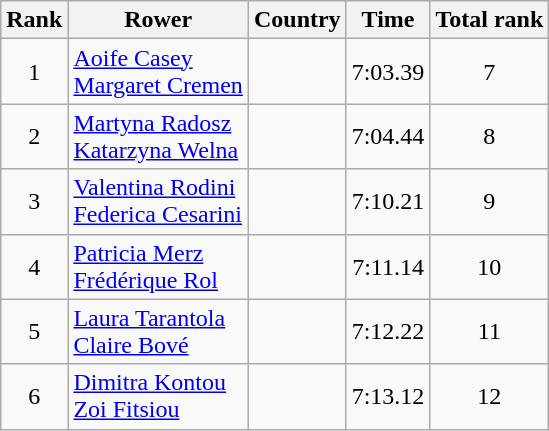<table class="wikitable" style="text-align:center">
<tr>
<th>Rank</th>
<th>Rower</th>
<th>Country</th>
<th>Time</th>
<th>Total rank</th>
</tr>
<tr>
<td>1</td>
<td align="left"><a href='#'>Aoife Casey</a><br><a href='#'>Margaret Cremen</a></td>
<td align="left"></td>
<td>7:03.39</td>
<td>7</td>
</tr>
<tr>
<td>2</td>
<td align="left"><a href='#'>Martyna Radosz</a><br><a href='#'>Katarzyna Welna</a></td>
<td align="left"></td>
<td>7:04.44</td>
<td>8</td>
</tr>
<tr>
<td>3</td>
<td align="left"><a href='#'>Valentina Rodini</a><br><a href='#'>Federica Cesarini</a></td>
<td align="left"></td>
<td>7:10.21</td>
<td>9</td>
</tr>
<tr>
<td>4</td>
<td align="left"><a href='#'>Patricia Merz</a><br><a href='#'>Frédérique Rol</a></td>
<td align="left"></td>
<td>7:11.14</td>
<td>10</td>
</tr>
<tr>
<td>5</td>
<td align="left"><a href='#'>Laura Tarantola</a><br><a href='#'>Claire Bové</a></td>
<td align="left"></td>
<td>7:12.22</td>
<td>11</td>
</tr>
<tr>
<td>6</td>
<td align="left"><a href='#'>Dimitra Kontou</a><br><a href='#'>Zoi Fitsiou</a></td>
<td align="left"></td>
<td>7:13.12</td>
<td>12</td>
</tr>
</table>
